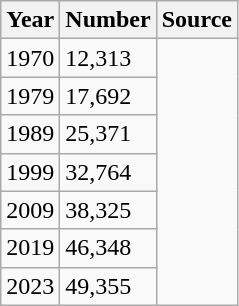<table class="wikitable">
<tr>
<th>Year</th>
<th>Number</th>
<th>Source</th>
</tr>
<tr>
<td>1970</td>
<td>12,313</td>
<td rowspan="7"></td>
</tr>
<tr>
<td>1979</td>
<td>17,692</td>
</tr>
<tr>
<td>1989</td>
<td>25,371</td>
</tr>
<tr>
<td>1999</td>
<td>32,764</td>
</tr>
<tr>
<td>2009</td>
<td>38,325</td>
</tr>
<tr>
<td>2019</td>
<td>46,348</td>
</tr>
<tr>
<td>2023</td>
<td>49,355</td>
</tr>
</table>
